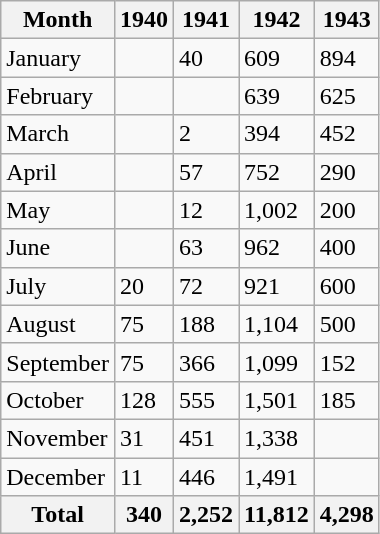<table class="wikitable">
<tr>
<th>Month</th>
<th>1940</th>
<th>1941</th>
<th>1942</th>
<th>1943</th>
</tr>
<tr>
<td>January</td>
<td></td>
<td>40</td>
<td>609</td>
<td>894</td>
</tr>
<tr>
<td>February</td>
<td></td>
<td></td>
<td>639</td>
<td>625</td>
</tr>
<tr>
<td>March</td>
<td></td>
<td>2</td>
<td>394</td>
<td>452</td>
</tr>
<tr>
<td>April</td>
<td></td>
<td>57</td>
<td>752</td>
<td>290</td>
</tr>
<tr>
<td>May</td>
<td></td>
<td>12</td>
<td>1,002</td>
<td>200</td>
</tr>
<tr>
<td>June</td>
<td></td>
<td>63</td>
<td>962</td>
<td>400</td>
</tr>
<tr>
<td>July</td>
<td>20</td>
<td>72</td>
<td>921</td>
<td>600</td>
</tr>
<tr>
<td>August</td>
<td>75</td>
<td>188</td>
<td>1,104</td>
<td>500</td>
</tr>
<tr>
<td>September</td>
<td>75</td>
<td>366</td>
<td>1,099</td>
<td>152</td>
</tr>
<tr>
<td>October</td>
<td>128</td>
<td>555</td>
<td>1,501</td>
<td>185</td>
</tr>
<tr>
<td>November</td>
<td>31</td>
<td>451</td>
<td>1,338</td>
<td></td>
</tr>
<tr>
<td>December</td>
<td>11</td>
<td>446</td>
<td>1,491</td>
<td></td>
</tr>
<tr>
<th>Total</th>
<th>340</th>
<th>2,252</th>
<th>11,812</th>
<th>4,298</th>
</tr>
</table>
